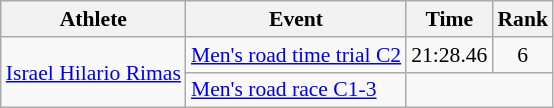<table class=wikitable style="font-size:90%">
<tr>
<th>Athlete</th>
<th>Event</th>
<th>Time</th>
<th>Rank</th>
</tr>
<tr align=center>
<td align=left rowspan=2><a href='#'>Israel Hilario Rimas</a></td>
<td align=left><a href='#'>Men's road time trial C2</a></td>
<td>21:28.46</td>
<td>6</td>
</tr>
<tr align=center>
<td align=left><a href='#'>Men's road race C1-3</a></td>
<td colspan= 2></td>
</tr>
</table>
